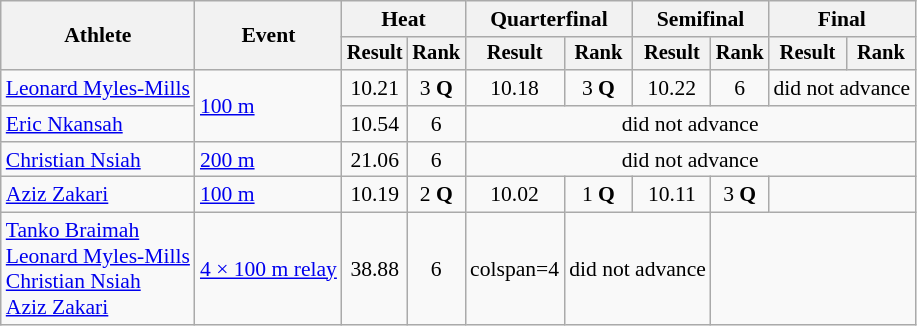<table class=wikitable style="font-size:90%">
<tr>
<th rowspan="2">Athlete</th>
<th rowspan="2">Event</th>
<th colspan="2">Heat</th>
<th colspan="2">Quarterfinal</th>
<th colspan="2">Semifinal</th>
<th colspan="2">Final</th>
</tr>
<tr style="font-size:95%">
<th>Result</th>
<th>Rank</th>
<th>Result</th>
<th>Rank</th>
<th>Result</th>
<th>Rank</th>
<th>Result</th>
<th>Rank</th>
</tr>
<tr align=center>
<td align=left><a href='#'>Leonard Myles-Mills</a></td>
<td align=left rowspan=2><a href='#'>100 m</a></td>
<td>10.21</td>
<td>3 <strong>Q</strong></td>
<td>10.18</td>
<td>3 <strong>Q</strong></td>
<td>10.22</td>
<td>6</td>
<td colspan=2>did not advance</td>
</tr>
<tr align=center>
<td align=left><a href='#'>Eric Nkansah</a></td>
<td>10.54</td>
<td>6</td>
<td colspan=6>did not advance</td>
</tr>
<tr align=center>
<td align=left><a href='#'>Christian Nsiah</a></td>
<td align=left><a href='#'>200 m</a></td>
<td>21.06</td>
<td>6</td>
<td colspan=6>did not advance</td>
</tr>
<tr align=center>
<td align=left><a href='#'>Aziz Zakari</a></td>
<td align=left><a href='#'>100 m</a></td>
<td>10.19</td>
<td>2 <strong>Q</strong></td>
<td>10.02</td>
<td>1 <strong>Q</strong></td>
<td>10.11</td>
<td>3 <strong>Q</strong></td>
<td colspan=2></td>
</tr>
<tr align=center>
<td align=left><a href='#'>Tanko Braimah</a><br><a href='#'>Leonard Myles-Mills</a><br><a href='#'>Christian Nsiah</a><br><a href='#'>Aziz Zakari</a></td>
<td align=left><a href='#'>4 × 100 m relay</a></td>
<td>38.88</td>
<td>6</td>
<td>colspan=4 </td>
<td colspan=2>did not advance</td>
</tr>
</table>
